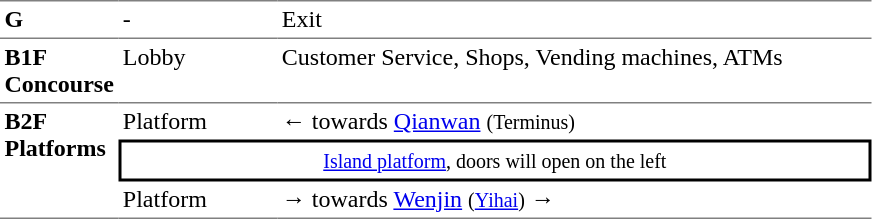<table table border=0 cellspacing=0 cellpadding=3>
<tr>
<td style="border-top:solid 1px gray;" width=50 valign=top><strong>G</strong></td>
<td style="border-top:solid 1px gray;" width=100 valign=top>-</td>
<td style="border-top:solid 1px gray;" width=390 valign=top>Exit</td>
</tr>
<tr>
<td style="border-bottom:solid 1px gray; border-top:solid 1px gray;" valign=top width=50><strong>B1F<br>Concourse</strong></td>
<td style="border-bottom:solid 1px gray; border-top:solid 1px gray;" valign=top width=100>Lobby</td>
<td style="border-bottom:solid 1px gray; border-top:solid 1px gray;" valign=top width=390>Customer Service, Shops, Vending machines, ATMs</td>
</tr>
<tr>
<td style="border-bottom:solid 1px gray;" rowspan="3" valign=top><strong>B2F<br>Platforms</strong></td>
<td>Platform</td>
<td>←  towards <a href='#'>Qianwan</a> <small>(Terminus)</small></td>
</tr>
<tr>
<td style="border-right:solid 2px black;border-left:solid 2px black;border-top:solid 2px black;border-bottom:solid 2px black;text-align:center;" colspan=2><small><a href='#'>Island platform</a>, doors will open on the left</small></td>
</tr>
<tr>
<td style="border-bottom:solid 1px gray;">Platform</td>
<td style="border-bottom:solid 1px gray;"><span>→</span>  towards <a href='#'>Wenjin</a> <small>(<a href='#'>Yihai</a>)</small> →</td>
</tr>
</table>
